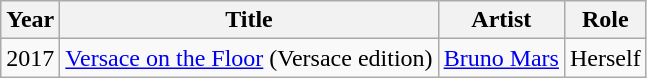<table class="wikitable sortable">
<tr>
<th>Year</th>
<th>Title</th>
<th>Artist</th>
<th>Role</th>
</tr>
<tr>
<td>2017</td>
<td><a href='#'>Versace on the Floor</a> (Versace edition)</td>
<td><a href='#'>Bruno Mars</a></td>
<td>Herself</td>
</tr>
</table>
